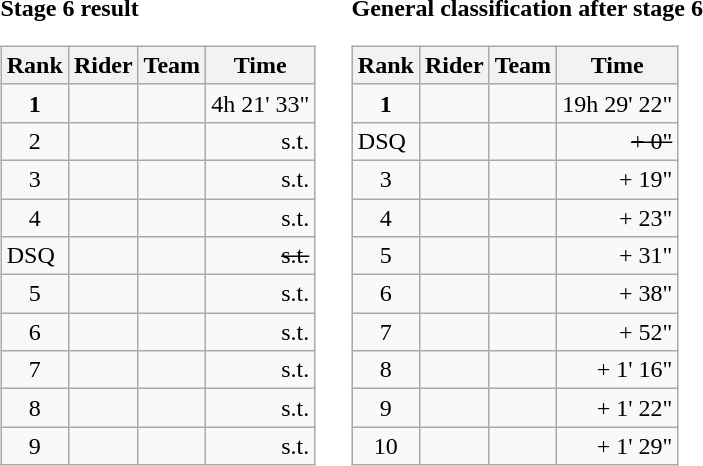<table>
<tr>
<td><strong>Stage 6 result</strong><br><table class="wikitable">
<tr>
<th scope="col">Rank</th>
<th scope="col">Rider</th>
<th scope="col">Team</th>
<th scope="col">Time</th>
</tr>
<tr>
<td style="text-align:center;"><strong>1</strong></td>
<td><strong></strong></td>
<td><strong></strong></td>
<td style="text-align:right;">4h 21' 33"</td>
</tr>
<tr>
<td style="text-align:center;">2</td>
<td></td>
<td></td>
<td style="text-align:right;">s.t.</td>
</tr>
<tr>
<td style="text-align:center;">3</td>
<td></td>
<td></td>
<td style="text-align:right;">s.t.</td>
</tr>
<tr>
<td style="text-align:center;">4</td>
<td></td>
<td></td>
<td style="text-align:right;">s.t.</td>
</tr>
<tr>
<td>DSQ</td>
<td><s></s></td>
<td><s></s></td>
<td style="text-align:right;"><s> s.t.</s></td>
</tr>
<tr>
<td style="text-align:center;">5</td>
<td></td>
<td></td>
<td style="text-align:right;">s.t.</td>
</tr>
<tr>
<td style="text-align:center;">6</td>
<td></td>
<td></td>
<td style="text-align:right;">s.t.</td>
</tr>
<tr>
<td style="text-align:center;">7</td>
<td></td>
<td></td>
<td style="text-align:right;">s.t.</td>
</tr>
<tr>
<td style="text-align:center;">8</td>
<td></td>
<td></td>
<td style="text-align:right;">s.t.</td>
</tr>
<tr>
<td style="text-align:center;">9</td>
<td> </td>
<td></td>
<td style="text-align:right;">s.t.</td>
</tr>
</table>
</td>
<td></td>
<td><strong>General classification after stage 6</strong><br><table class="wikitable">
<tr>
<th scope="col">Rank</th>
<th scope="col">Rider</th>
<th scope="col">Team</th>
<th scope="col">Time</th>
</tr>
<tr>
<td style="text-align:center;"><strong>1</strong></td>
<td><strong></strong> </td>
<td><strong></strong></td>
<td style="text-align:right;">19h 29' 22"</td>
</tr>
<tr>
<td>DSQ</td>
<td><s></s></td>
<td><s>  </s></td>
<td style="text-align:right;"><s> + 0"</s></td>
</tr>
<tr>
<td style="text-align:center;">3</td>
<td></td>
<td> </td>
<td style="text-align:right;">+ 19"</td>
</tr>
<tr>
<td style="text-align:center;">4</td>
<td></td>
<td> </td>
<td style="text-align:right;">+ 23"</td>
</tr>
<tr>
<td style="text-align:center;">5</td>
<td></td>
<td> </td>
<td style="text-align:right;">+ 31"</td>
</tr>
<tr>
<td style="text-align:center;">6</td>
<td></td>
<td></td>
<td style="text-align:right;">+ 38"</td>
</tr>
<tr>
<td style="text-align:center;">7</td>
<td> </td>
<td></td>
<td style="text-align:right;">+ 52"</td>
</tr>
<tr>
<td style="text-align:center;">8</td>
<td></td>
<td></td>
<td style="text-align:right;">+ 1' 16"</td>
</tr>
<tr>
<td style="text-align:center;">9</td>
<td></td>
<td></td>
<td style="text-align:right;">+ 1' 22"</td>
</tr>
<tr>
<td style="text-align:center;">10</td>
<td></td>
<td></td>
<td style="text-align:right;">+ 1' 29"</td>
</tr>
</table>
</td>
</tr>
</table>
